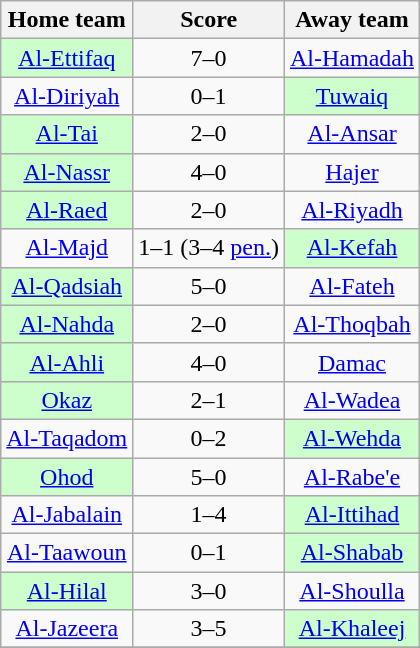<table class="wikitable" style="text-align: center">
<tr>
<th>Home team</th>
<th>Score</th>
<th>Away team</th>
</tr>
<tr>
<td bgcolor="ccffcc"><a href='#'>Al-Ettifaq</a></td>
<td>7–0</td>
<td><a href='#'>Al-Hamadah</a></td>
</tr>
<tr>
<td><a href='#'>Al-Diriyah</a></td>
<td>0–1</td>
<td bgcolor="ccffcc"><a href='#'>Tuwaiq</a></td>
</tr>
<tr>
<td bgcolor="ccffcc"><a href='#'>Al-Tai</a></td>
<td>2–0</td>
<td><a href='#'>Al-Ansar</a></td>
</tr>
<tr>
<td bgcolor="ccffcc"><a href='#'>Al-Nassr</a></td>
<td>4–0</td>
<td><a href='#'>Hajer</a></td>
</tr>
<tr>
<td bgcolor="ccffcc"><a href='#'>Al-Raed</a></td>
<td>2–0 </td>
<td><a href='#'>Al-Riyadh</a></td>
</tr>
<tr>
<td><a href='#'>Al-Majd</a></td>
<td>1–1 (3–4 <a href='#'>pen.</a>)</td>
<td bgcolor="ccffcc"><a href='#'>Al-Kefah</a></td>
</tr>
<tr>
<td bgcolor="ccffcc"><a href='#'>Al-Qadsiah</a></td>
<td>5–0</td>
<td><a href='#'>Al-Fateh</a></td>
</tr>
<tr>
<td bgcolor="ccffcc"><a href='#'>Al-Nahda</a></td>
<td>2–0</td>
<td><a href='#'>Al-Thoqbah</a></td>
</tr>
<tr>
<td bgcolor="ccffcc"><a href='#'>Al-Ahli</a></td>
<td>4–0</td>
<td><a href='#'>Damac</a></td>
</tr>
<tr>
<td bgcolor="ccffcc"><a href='#'>Okaz</a></td>
<td>2–1</td>
<td><a href='#'>Al-Wadea</a></td>
</tr>
<tr>
<td><a href='#'>Al-Taqadom</a></td>
<td>0–2</td>
<td bgcolor="ccffcc"><a href='#'>Al-Wehda</a></td>
</tr>
<tr>
<td bgcolor="ccffcc"><a href='#'>Ohod</a></td>
<td>5–0</td>
<td><a href='#'>Al-Rabe'e</a></td>
</tr>
<tr>
<td><a href='#'>Al-Jabalain</a></td>
<td>1–4</td>
<td bgcolor="ccffcc"><a href='#'>Al-Ittihad</a></td>
</tr>
<tr>
<td><a href='#'>Al-Taawoun</a></td>
<td>0–1</td>
<td bgcolor="ccffcc"><a href='#'>Al-Shabab</a></td>
</tr>
<tr>
<td bgcolor="ccffcc"><a href='#'>Al-Hilal</a></td>
<td>3–0</td>
<td><a href='#'>Al-Shoulla</a></td>
</tr>
<tr>
<td><a href='#'>Al-Jazeera</a></td>
<td>3–5</td>
<td bgcolor="ccffcc"><a href='#'>Al-Khaleej</a></td>
</tr>
<tr>
</tr>
</table>
